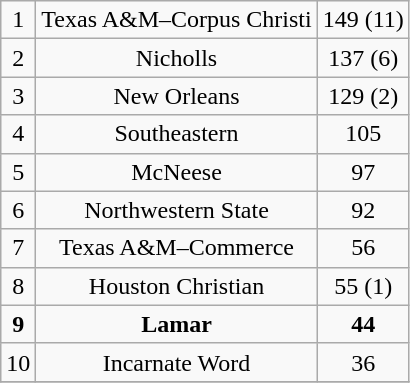<table class="wikitable">
<tr align="center">
<td>1</td>
<td>Texas A&M–Corpus Christi</td>
<td>149 (11)</td>
</tr>
<tr align="center">
<td>2</td>
<td>Nicholls</td>
<td>137 (6)</td>
</tr>
<tr align="center">
<td>3</td>
<td>New Orleans</td>
<td>129 (2)</td>
</tr>
<tr align="center">
<td>4</td>
<td>Southeastern</td>
<td>105</td>
</tr>
<tr align="center">
<td>5</td>
<td>McNeese</td>
<td>97</td>
</tr>
<tr align="center">
<td>6</td>
<td>Northwestern State</td>
<td>92</td>
</tr>
<tr align="center">
<td>7</td>
<td>Texas A&M–Commerce</td>
<td>56</td>
</tr>
<tr align="center">
<td>8</td>
<td>Houston Christian</td>
<td>55 (1)</td>
</tr>
<tr align="center">
<td><strong>9</strong></td>
<td><strong>Lamar</strong></td>
<td><strong>44</strong></td>
</tr>
<tr align="center">
<td>10</td>
<td>Incarnate Word</td>
<td>36</td>
</tr>
<tr align="center">
</tr>
</table>
